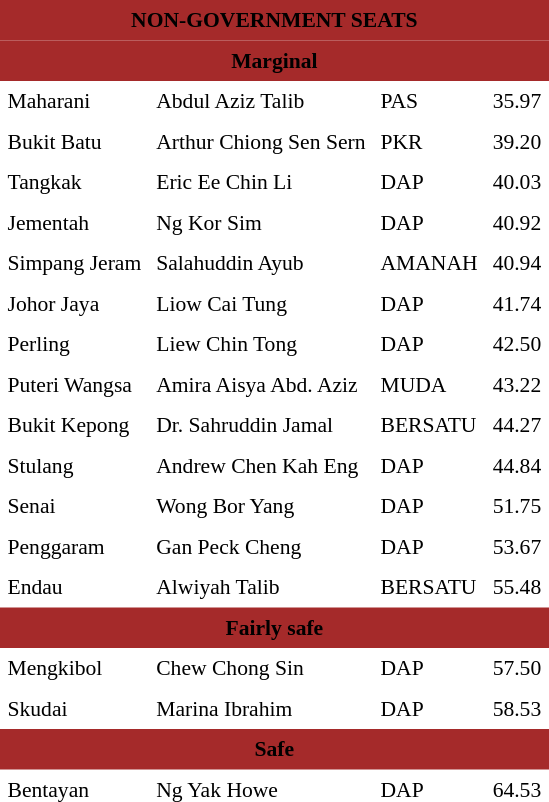<table class="toccolours" cellpadding="5" cellspacing="0" style="float:left; margin-right:.5em; margin-top:.4em; font-size:90%;">
<tr>
<td colspan="4"  style="text-align:center; background:brown;"><span><strong>NON-GOVERNMENT SEATS</strong></span></td>
</tr>
<tr>
<td colspan="4"  style="text-align:center; background:brown;"><span><strong>Marginal</strong></span></td>
</tr>
<tr>
<td>Maharani</td>
<td>Abdul Aziz Talib</td>
<td>PAS</td>
<td style="text-align:center;">35.97</td>
</tr>
<tr>
<td>Bukit Batu</td>
<td>Arthur Chiong Sen Sern</td>
<td>PKR</td>
<td style="text-align:center;">39.20</td>
</tr>
<tr>
<td>Tangkak</td>
<td>Eric Ee Chin Li</td>
<td>DAP</td>
<td style="text-align:center;">40.03</td>
</tr>
<tr>
<td>Jementah</td>
<td>Ng Kor Sim</td>
<td>DAP</td>
<td style="text-align:center;">40.92</td>
</tr>
<tr>
<td>Simpang Jeram</td>
<td>Salahuddin Ayub</td>
<td>AMANAH</td>
<td style="text-align:center;">40.94</td>
</tr>
<tr>
<td>Johor Jaya</td>
<td>Liow Cai Tung</td>
<td>DAP</td>
<td style="text-align:center;">41.74</td>
</tr>
<tr>
<td>Perling</td>
<td>Liew Chin Tong</td>
<td>DAP</td>
<td style="text-align:center;">42.50</td>
</tr>
<tr>
<td>Puteri Wangsa</td>
<td>Amira Aisya Abd. Aziz</td>
<td>MUDA</td>
<td style="text-align:center;">43.22</td>
</tr>
<tr>
<td>Bukit Kepong</td>
<td>Dr. Sahruddin Jamal</td>
<td>BERSATU</td>
<td style="text-align:center;">44.27</td>
</tr>
<tr>
<td>Stulang</td>
<td>Andrew Chen Kah Eng</td>
<td>DAP</td>
<td style="text-align:center;">44.84</td>
</tr>
<tr>
<td>Senai</td>
<td>Wong Bor Yang</td>
<td>DAP</td>
<td style="text-align:center;">51.75</td>
</tr>
<tr>
<td>Penggaram</td>
<td>Gan Peck Cheng</td>
<td>DAP</td>
<td style="text-align:center;">53.67</td>
</tr>
<tr>
<td>Endau</td>
<td>Alwiyah Talib</td>
<td>BERSATU</td>
<td style="text-align:center;">55.48</td>
</tr>
<tr>
<td colspan="4"  style="text-align:center; background:brown;"><span><strong>Fairly safe</strong></span></td>
</tr>
<tr>
<td>Mengkibol</td>
<td>Chew Chong Sin</td>
<td>DAP</td>
<td style="text-align:center;">57.50</td>
</tr>
<tr>
<td>Skudai</td>
<td>Marina Ibrahim</td>
<td>DAP</td>
<td style="text-align:center;">58.53</td>
</tr>
<tr>
<td colspan="4"  style="text-align:center; background:brown;"><span><strong>Safe</strong></span></td>
</tr>
<tr>
<td>Bentayan</td>
<td>Ng Yak Howe</td>
<td>DAP</td>
<td style="text-align:center;">64.53</td>
</tr>
<tr>
</tr>
</table>
